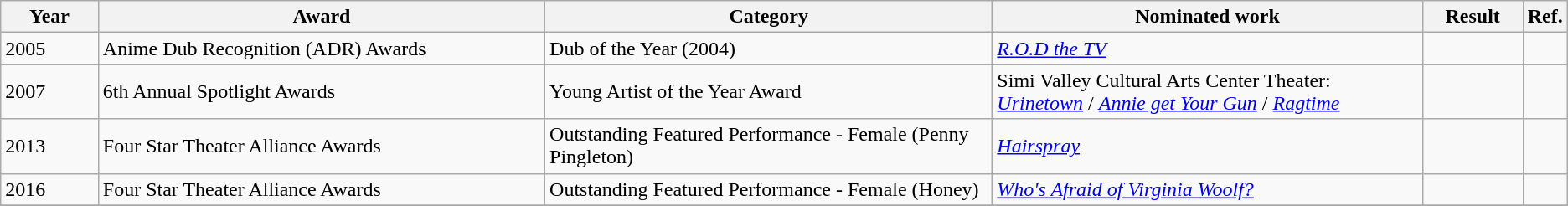<table class=wikitable>
<tr>
<th scope="col" style="width:5em;">Year</th>
<th scope="col" style="width:26em;">Award</th>
<th scope="col" style="width:26em;">Category</th>
<th scope="col" style="width:25em;">Nominated work</th>
<th scope="col" style="width:5em;">Result</th>
<th>Ref.</th>
</tr>
<tr>
<td>2005</td>
<td>Anime Dub Recognition (ADR) Awards</td>
<td>Dub of the Year (2004)</td>
<td><em><a href='#'>R.O.D the TV</a></em></td>
<td></td>
<td></td>
</tr>
<tr>
<td>2007</td>
<td>6th Annual Spotlight Awards</td>
<td>Young Artist of the Year Award</td>
<td>Simi Valley Cultural Arts Center Theater: <em><a href='#'>Urinetown</a></em> / <em><a href='#'>Annie get Your Gun</a></em> / <em><a href='#'>Ragtime</a></em></td>
<td></td>
<td></td>
</tr>
<tr>
<td>2013</td>
<td>Four Star Theater Alliance Awards</td>
<td>Outstanding Featured Performance - Female (Penny Pingleton)</td>
<td><em><a href='#'>Hairspray</a></em></td>
<td></td>
<td></td>
</tr>
<tr>
<td>2016</td>
<td>Four Star Theater Alliance Awards</td>
<td>Outstanding Featured Performance - Female (Honey)</td>
<td><em><a href='#'>Who's Afraid of Virginia Woolf?</a></em></td>
<td></td>
<td></td>
</tr>
<tr>
</tr>
</table>
